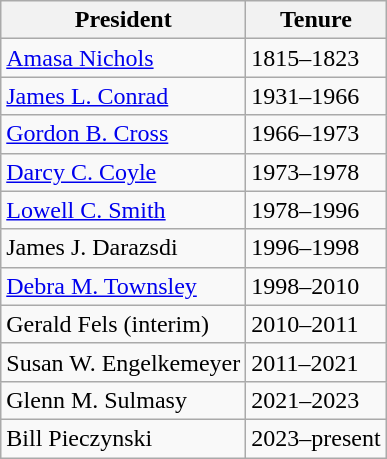<table class="wikitable">
<tr>
<th>President</th>
<th>Tenure</th>
</tr>
<tr>
<td><a href='#'>Amasa Nichols</a></td>
<td>1815–1823</td>
</tr>
<tr>
<td><a href='#'>James L. Conrad</a></td>
<td>1931–1966</td>
</tr>
<tr>
<td><a href='#'>Gordon B. Cross</a></td>
<td>1966–1973</td>
</tr>
<tr>
<td><a href='#'>Darcy C. Coyle</a></td>
<td>1973–1978</td>
</tr>
<tr>
<td><a href='#'>Lowell C. Smith</a></td>
<td>1978–1996</td>
</tr>
<tr>
<td>James J. Darazsdi</td>
<td>1996–1998</td>
</tr>
<tr>
<td><a href='#'>Debra M. Townsley</a></td>
<td>1998–2010</td>
</tr>
<tr>
<td>Gerald Fels (interim)</td>
<td>2010–2011</td>
</tr>
<tr>
<td>Susan W. Engelkemeyer</td>
<td>2011–2021</td>
</tr>
<tr>
<td>Glenn M. Sulmasy</td>
<td>2021–2023</td>
</tr>
<tr>
<td>Bill Pieczynski</td>
<td>2023–present</td>
</tr>
</table>
